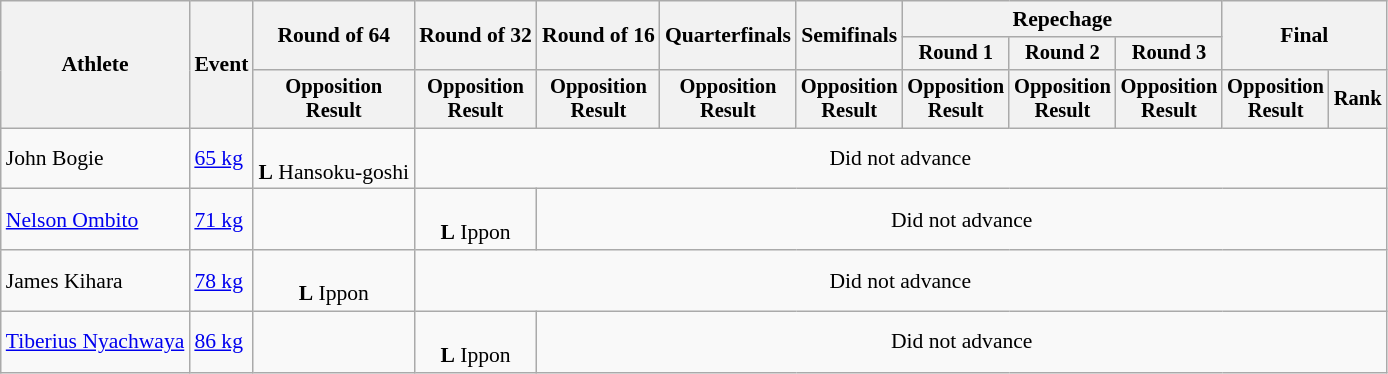<table class="wikitable" style="font-size:90%">
<tr>
<th rowspan="3">Athlete</th>
<th rowspan="3">Event</th>
<th rowspan="2">Round of 64</th>
<th rowspan="2">Round of 32</th>
<th rowspan="2">Round of 16</th>
<th rowspan="2">Quarterfinals</th>
<th rowspan="2">Semifinals</th>
<th colspan=3>Repechage</th>
<th rowspan="2" colspan=2>Final</th>
</tr>
<tr style="font-size:95%">
<th>Round 1</th>
<th>Round 2</th>
<th>Round 3</th>
</tr>
<tr style="font-size:95%">
<th>Opposition<br>Result</th>
<th>Opposition<br>Result</th>
<th>Opposition<br>Result</th>
<th>Opposition<br>Result</th>
<th>Opposition<br>Result</th>
<th>Opposition<br>Result</th>
<th>Opposition<br>Result</th>
<th>Opposition<br>Result</th>
<th>Opposition<br>Result</th>
<th>Rank</th>
</tr>
<tr align=center>
<td align=left>John Bogie</td>
<td align=left><a href='#'>65 kg</a></td>
<td><br><strong>L</strong> Hansoku-goshi</td>
<td colspan=9>Did not advance</td>
</tr>
<tr align=center>
<td align=left><a href='#'>Nelson Ombito</a></td>
<td align=left><a href='#'>71 kg</a></td>
<td></td>
<td><br><strong>L</strong> Ippon</td>
<td colspan=8>Did not advance</td>
</tr>
<tr align=center>
<td align=left>James Kihara</td>
<td align=left><a href='#'>78 kg</a></td>
<td><br><strong>L</strong> Ippon</td>
<td colspan=9>Did not advance</td>
</tr>
<tr align=center>
<td align=left><a href='#'>Tiberius Nyachwaya</a></td>
<td align=left><a href='#'>86 kg</a></td>
<td></td>
<td><br><strong>L</strong> Ippon</td>
<td colspan=8>Did not advance</td>
</tr>
</table>
